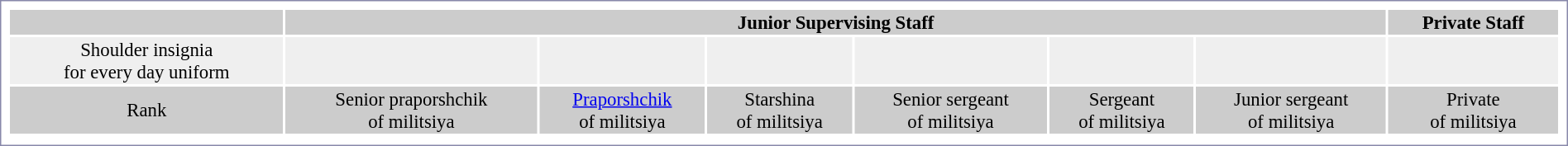<table width="100%" style="border:1px solid #8888aa; background-color:white; padding:5px; font-size:95%; margin: 0px 12px 12px 0px; text-align:center;">
<tr style="background:#cccccc;">
<th></th>
<th colspan="6">Junior Supervising Staff</th>
<th>Private Staff</th>
</tr>
<tr style="background:#efefef;">
<td>Shoulder insignia<br>for every day uniform</td>
<td></td>
<td></td>
<td></td>
<td></td>
<td></td>
<td></td>
<td></td>
</tr>
<tr style="background:#cccccc;">
<td>Rank</td>
<td>Senior praporshchik<br>of militsiya</td>
<td><a href='#'>Praporshchik</a><br>of militsiya</td>
<td>Starshina<br>of militsiya</td>
<td>Senior sergeant<br>of militsiya</td>
<td>Sergeant<br>of militsiya</td>
<td>Junior sergeant<br>of militsiya</td>
<td>Private<br>of militsiya</td>
</tr>
<tr>
</tr>
</table>
